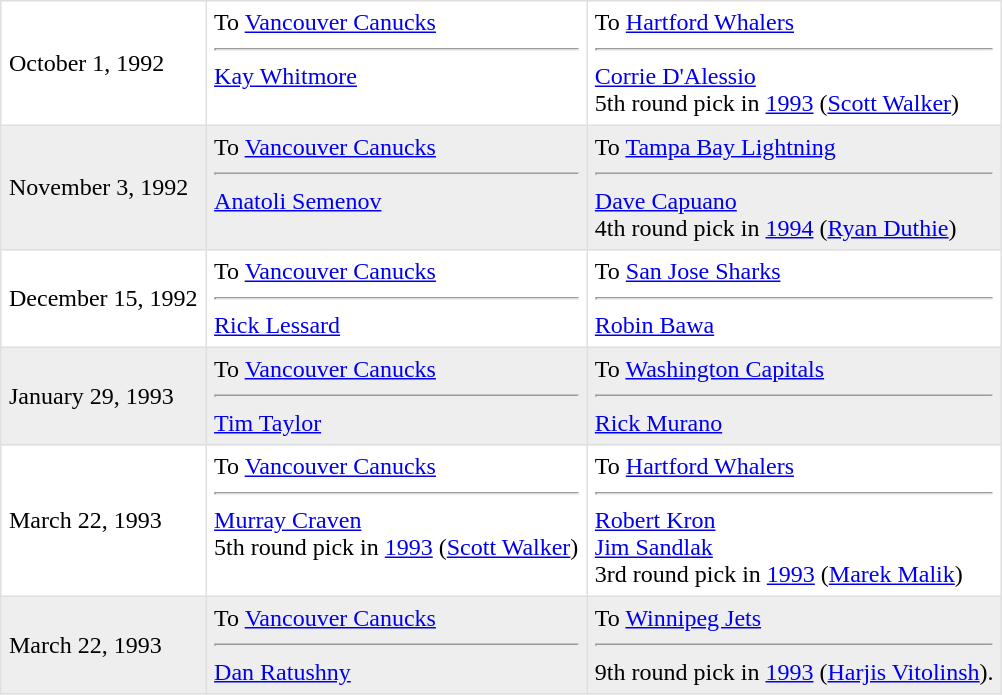<table border=1 style="border-collapse:collapse" bordercolor="#DFDFDF"  cellpadding="5">
<tr>
<td>October 1, 1992</td>
<td valign="top">To <a href='#'>Vancouver Canucks</a> <hr> <a href='#'>Kay Whitmore</a></td>
<td valign="top">To <a href='#'>Hartford Whalers</a> <hr> <a href='#'>Corrie D'Alessio</a> <br> 5th round pick in <a href='#'>1993</a> (<a href='#'>Scott Walker</a>)</td>
</tr>
<tr bgcolor="#eeeeee">
<td>November 3, 1992</td>
<td valign="top">To <a href='#'>Vancouver Canucks</a> <hr> <a href='#'>Anatoli Semenov</a></td>
<td valign="top">To <a href='#'>Tampa Bay Lightning</a> <hr> <a href='#'>Dave Capuano</a> <br> 4th round pick in <a href='#'>1994</a> (<a href='#'>Ryan Duthie</a>)</td>
</tr>
<tr>
<td>December 15, 1992</td>
<td valign="top">To <a href='#'>Vancouver Canucks</a> <hr> <a href='#'>Rick Lessard</a></td>
<td valign="top">To <a href='#'>San Jose Sharks</a> <hr> <a href='#'>Robin Bawa</a></td>
</tr>
<tr bgcolor="#eeeeee">
<td>January 29, 1993</td>
<td valign="top">To  <a href='#'>Vancouver Canucks</a> <hr> <a href='#'>Tim Taylor</a></td>
<td valign="top">To  <a href='#'>Washington Capitals</a> <hr> <a href='#'>Rick Murano</a></td>
</tr>
<tr>
<td>March 22, 1993</td>
<td valign="top">To <a href='#'>Vancouver Canucks</a> <hr> <a href='#'>Murray Craven</a> <br> 5th round pick in <a href='#'>1993</a> (<a href='#'>Scott Walker</a>)</td>
<td valign="top">To <a href='#'>Hartford Whalers</a> <hr> <a href='#'>Robert Kron</a> <br> <a href='#'>Jim Sandlak</a> <br> 3rd round pick in <a href='#'>1993</a> (<a href='#'>Marek Malik</a>)</td>
</tr>
<tr bgcolor="#eeeeee">
<td>March 22, 1993</td>
<td valign="top">To  <a href='#'>Vancouver Canucks</a> <hr> <a href='#'>Dan Ratushny</a></td>
<td valign="top">To  <a href='#'>Winnipeg Jets</a> <hr> 9th round pick in <a href='#'>1993</a> (<a href='#'>Harjis Vitolinsh</a>).</td>
</tr>
</table>
